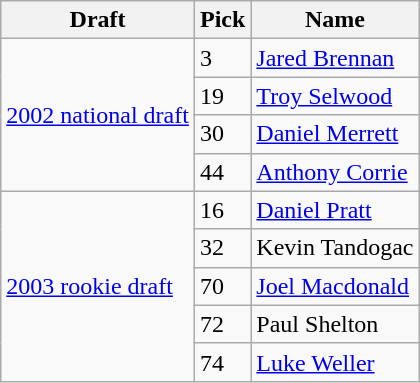<table class="wikitable plainrowheaders">
<tr>
<th scope="col"><strong>Draft</strong></th>
<th scope="col"><strong>Pick</strong></th>
<th scope="col"><strong>Name</strong></th>
</tr>
<tr>
<th rowspan= "4" style="font-weight: normal; background: #F9F9F9; text-align: left;"><a href='#'>2002 national draft</a></th>
<td>3</td>
<td><a href='#'>Jared Brennan</a></td>
</tr>
<tr>
<td>19</td>
<td><a href='#'>Troy Selwood</a></td>
</tr>
<tr>
<td>30</td>
<td><a href='#'>Daniel Merrett</a></td>
</tr>
<tr>
<td>44</td>
<td><a href='#'>Anthony Corrie</a></td>
</tr>
<tr>
<th rowspan= "5" style="font-weight: normal; background: #F9F9F9; text-align: left;"><a href='#'>2003 rookie draft</a></th>
<td>16</td>
<td><a href='#'>Daniel Pratt</a></td>
</tr>
<tr>
<td>32</td>
<td>Kevin Tandogac</td>
</tr>
<tr>
<td>70</td>
<td><a href='#'>Joel Macdonald</a></td>
</tr>
<tr>
<td>72</td>
<td>Paul Shelton</td>
</tr>
<tr>
<td>74</td>
<td><a href='#'>Luke Weller</a></td>
</tr>
</table>
